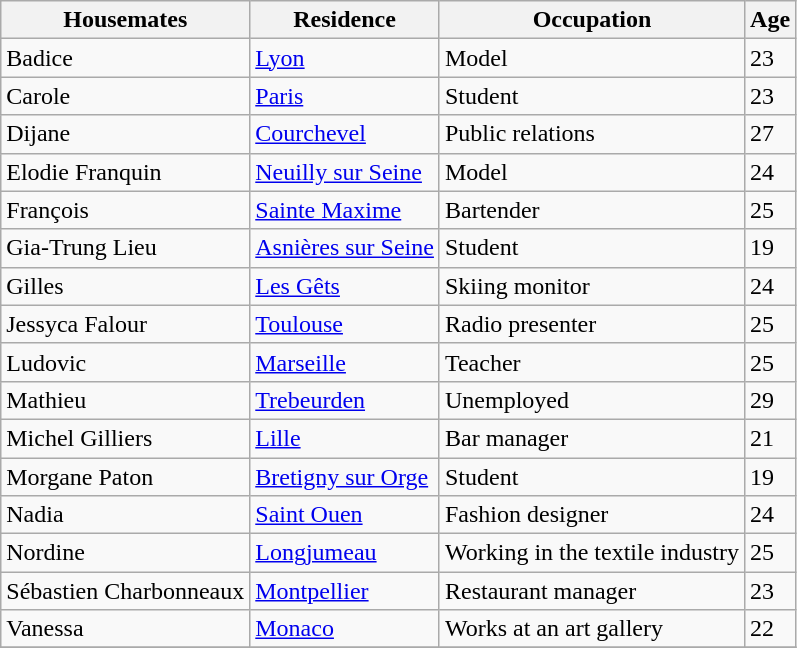<table class=wikitable>
<tr>
<th>Housemates</th>
<th>Residence</th>
<th>Occupation</th>
<th>Age</th>
</tr>
<tr>
<td> Badice</td>
<td><a href='#'>Lyon</a></td>
<td>Model</td>
<td>23</td>
</tr>
<tr>
<td> Carole</td>
<td><a href='#'>Paris</a></td>
<td>Student</td>
<td>23</td>
</tr>
<tr>
<td> Dijane</td>
<td><a href='#'>Courchevel</a></td>
<td>Public relations</td>
<td>27</td>
</tr>
<tr>
<td> Elodie Franquin</td>
<td><a href='#'>Neuilly sur Seine</a></td>
<td>Model</td>
<td>24</td>
</tr>
<tr>
<td> François</td>
<td><a href='#'>Sainte Maxime</a></td>
<td>Bartender</td>
<td>25</td>
</tr>
<tr>
<td> Gia-Trung Lieu</td>
<td><a href='#'>Asnières sur Seine</a></td>
<td>Student</td>
<td>19</td>
</tr>
<tr>
<td> Gilles</td>
<td><a href='#'>Les Gêts</a></td>
<td>Skiing monitor</td>
<td>24</td>
</tr>
<tr>
<td> Jessyca Falour</td>
<td><a href='#'>Toulouse</a></td>
<td>Radio presenter</td>
<td>25</td>
</tr>
<tr>
<td> Ludovic</td>
<td><a href='#'>Marseille</a></td>
<td>Teacher</td>
<td>25</td>
</tr>
<tr>
<td> Mathieu</td>
<td><a href='#'>Trebeurden</a></td>
<td>Unemployed</td>
<td>29</td>
</tr>
<tr>
<td> Michel Gilliers</td>
<td><a href='#'>Lille</a></td>
<td>Bar manager</td>
<td>21</td>
</tr>
<tr>
<td> Morgane Paton</td>
<td><a href='#'>Bretigny sur Orge</a></td>
<td>Student</td>
<td>19</td>
</tr>
<tr>
<td> Nadia</td>
<td><a href='#'>Saint Ouen</a></td>
<td>Fashion designer</td>
<td>24</td>
</tr>
<tr>
<td> Nordine</td>
<td><a href='#'>Longjumeau</a></td>
<td>Working in the textile industry</td>
<td>25</td>
</tr>
<tr>
<td> Sébastien Charbonneaux</td>
<td><a href='#'>Montpellier</a></td>
<td>Restaurant manager</td>
<td>23</td>
</tr>
<tr>
<td> Vanessa</td>
<td><a href='#'>Monaco</a></td>
<td>Works at an art gallery</td>
<td>22</td>
</tr>
<tr>
</tr>
</table>
